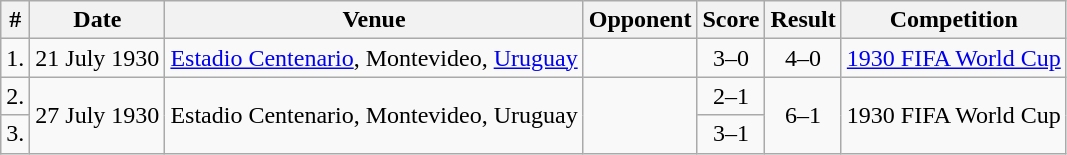<table class="wikitable sortable">
<tr>
<th>#</th>
<th>Date</th>
<th>Venue</th>
<th>Opponent</th>
<th>Score</th>
<th>Result</th>
<th>Competition</th>
</tr>
<tr>
<td align="center">1.</td>
<td>21 July 1930</td>
<td><a href='#'>Estadio Centenario</a>, Montevideo, <a href='#'>Uruguay</a></td>
<td></td>
<td align="center">3–0</td>
<td align="center">4–0</td>
<td><a href='#'>1930 FIFA World Cup</a></td>
</tr>
<tr>
<td align="center">2.</td>
<td rowspan="2">27 July 1930</td>
<td rowspan="2">Estadio Centenario, Montevideo, Uruguay</td>
<td rowspan="2"></td>
<td align="center">2–1</td>
<td rowspan="2" align="center">6–1</td>
<td rowspan="2">1930 FIFA World Cup</td>
</tr>
<tr>
<td align="center">3.</td>
<td align="center">3–1</td>
</tr>
</table>
